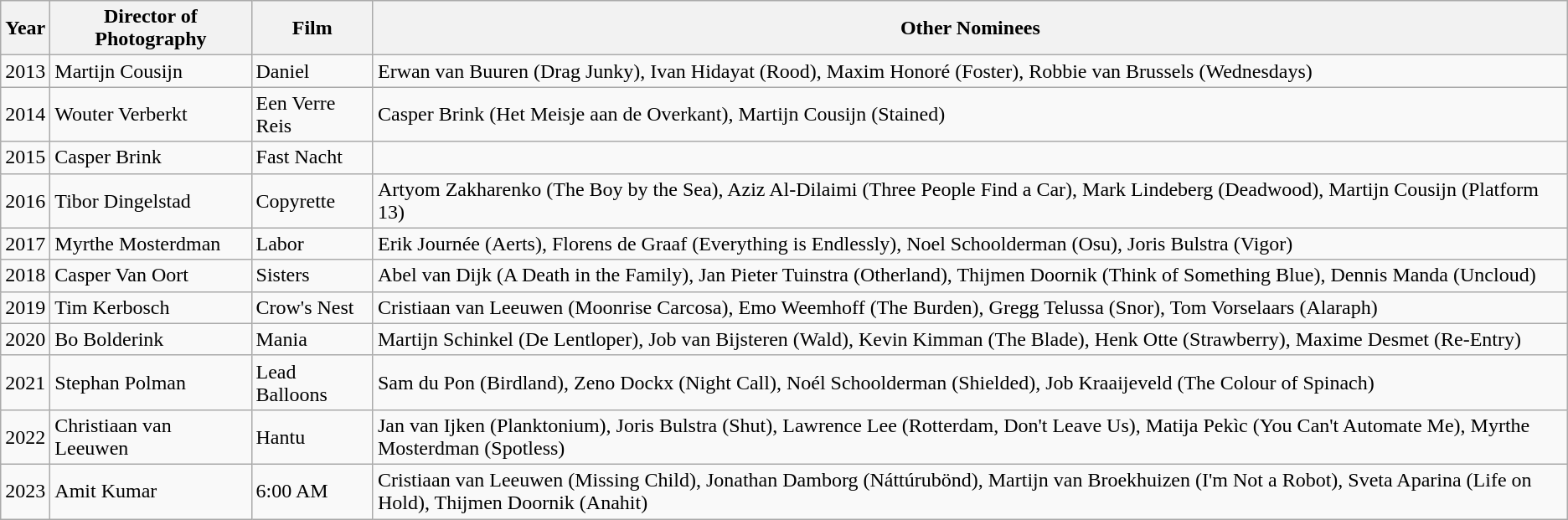<table class="wikitable">
<tr>
<th>Year</th>
<th>Director of Photography</th>
<th>Film</th>
<th>Other Nominees</th>
</tr>
<tr>
<td>2013</td>
<td>Martijn Cousijn</td>
<td>Daniel</td>
<td>Erwan van Buuren (Drag Junky), Ivan Hidayat (Rood), Maxim Honoré (Foster), Robbie van Brussels (Wednesdays)</td>
</tr>
<tr>
<td>2014</td>
<td>Wouter Verberkt</td>
<td>Een Verre Reis</td>
<td>Casper Brink (Het Meisje aan de Overkant), Martijn Cousijn (Stained)</td>
</tr>
<tr>
<td>2015</td>
<td>Casper Brink</td>
<td>Fast Nacht</td>
<td></td>
</tr>
<tr>
<td>2016</td>
<td>Tibor Dingelstad</td>
<td>Copyrette</td>
<td>Artyom Zakharenko (The Boy by the Sea), Aziz Al-Dilaimi (Three People Find a Car), Mark Lindeberg (Deadwood), Martijn Cousijn (Platform 13)</td>
</tr>
<tr>
<td>2017</td>
<td>Myrthe Mosterdman</td>
<td>Labor</td>
<td>Erik Journée (Aerts), Florens de Graaf (Everything is Endlessly), Noel Schoolderman (Osu), Joris Bulstra (Vigor)</td>
</tr>
<tr>
<td>2018</td>
<td>Casper Van Oort</td>
<td>Sisters</td>
<td>Abel van Dijk (A Death in the Family), Jan Pieter Tuinstra (Otherland), Thijmen Doornik (Think of Something Blue), Dennis Manda (Uncloud)</td>
</tr>
<tr>
<td>2019</td>
<td>Tim Kerbosch</td>
<td>Crow's Nest</td>
<td>Cristiaan van Leeuwen (Moonrise Carcosa), Emo Weemhoff (The Burden), Gregg Telussa (Snor), Tom Vorselaars (Alaraph)</td>
</tr>
<tr>
<td>2020</td>
<td>Bo Bolderink</td>
<td>Mania</td>
<td>Martijn Schinkel (De Lentloper), Job van Bijsteren (Wald), Kevin Kimman (The Blade), Henk Otte (Strawberry), Maxime Desmet (Re-Entry)</td>
</tr>
<tr>
<td>2021</td>
<td>Stephan Polman</td>
<td>Lead Balloons</td>
<td>Sam du Pon (Birdland), Zeno Dockx (Night Call), Noél Schoolderman (Shielded), Job Kraaijeveld (The Colour of Spinach)</td>
</tr>
<tr>
<td>2022</td>
<td>Christiaan van Leeuwen</td>
<td>Hantu</td>
<td>Jan van Ijken (Planktonium), Joris Bulstra (Shut), Lawrence Lee (Rotterdam, Don't Leave Us), Matija Pekìc (You Can't Automate Me), Myrthe Mosterdman (Spotless)</td>
</tr>
<tr>
<td>2023</td>
<td>Amit Kumar</td>
<td>6:00 AM</td>
<td>Cristiaan van Leeuwen (Missing Child), Jonathan Damborg (Náttúrubönd), Martijn van Broekhuizen (I'm Not a Robot), Sveta Aparina (Life on Hold), Thijmen Doornik (Anahit)</td>
</tr>
</table>
